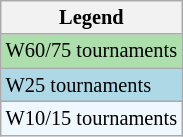<table class="wikitable" style="font-size:85%">
<tr>
<th>Legend</th>
</tr>
<tr style="background:#addfad;">
<td>W60/75 tournaments</td>
</tr>
<tr style="background:lightblue;">
<td>W25 tournaments</td>
</tr>
<tr style="background:#f0f8ff;">
<td>W10/15 tournaments</td>
</tr>
</table>
